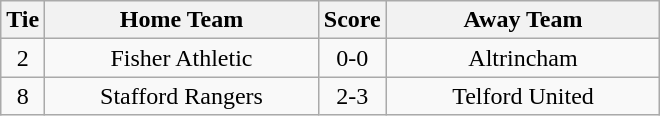<table class="wikitable" style="text-align:center;">
<tr>
<th width=20>Tie</th>
<th width=175>Home Team</th>
<th width=20>Score</th>
<th width=175>Away Team</th>
</tr>
<tr>
<td>2</td>
<td>Fisher Athletic</td>
<td>0-0</td>
<td>Altrincham</td>
</tr>
<tr>
<td>8</td>
<td>Stafford Rangers</td>
<td>2-3</td>
<td>Telford United</td>
</tr>
</table>
